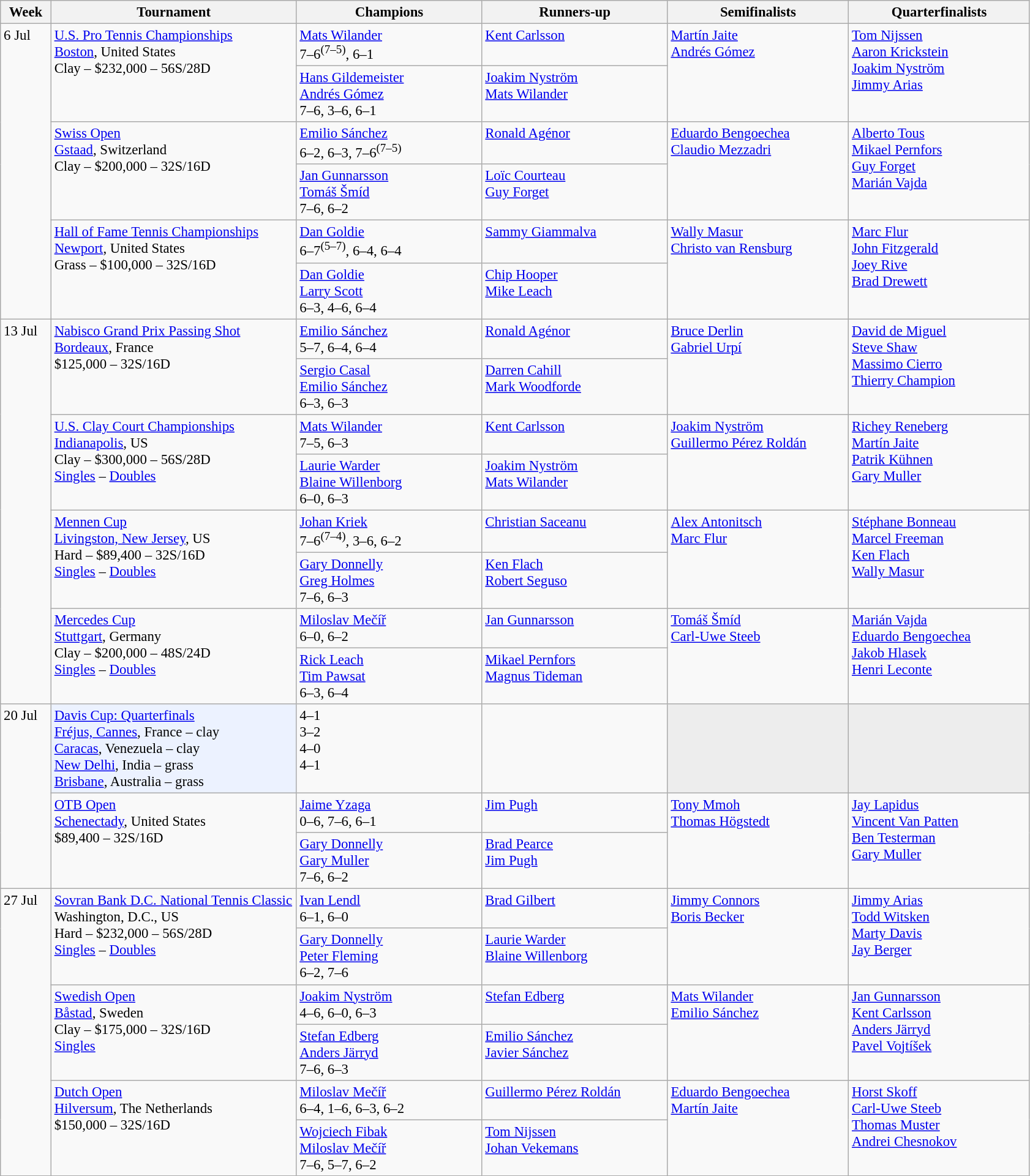<table class=wikitable style=font-size:95%>
<tr>
<th style="width:48px;">Week</th>
<th style="width:260px;">Tournament</th>
<th style="width:195px;">Champions</th>
<th style="width:195px;">Runners-up</th>
<th style="width:190px;">Semifinalists</th>
<th style="width:190px;">Quarterfinalists</th>
</tr>
<tr valign=top>
<td rowspan="6">6 Jul</td>
<td rowspan="2"><a href='#'>U.S. Pro Tennis Championships</a> <br> <a href='#'>Boston</a>, United States<br>Clay – $232,000 – 56S/28D</td>
<td> <a href='#'>Mats Wilander</a> <br> 7–6<sup>(7–5)</sup>, 6–1</td>
<td> <a href='#'>Kent Carlsson</a></td>
<td rowspan="2"> <a href='#'>Martín Jaite</a> <br>  <a href='#'>Andrés Gómez</a></td>
<td rowspan="2"> <a href='#'>Tom Nijssen</a> <br>  <a href='#'>Aaron Krickstein</a> <br>  <a href='#'>Joakim Nyström</a> <br>  <a href='#'>Jimmy Arias</a></td>
</tr>
<tr valign=top>
<td> <a href='#'>Hans Gildemeister</a><br> <a href='#'>Andrés Gómez</a> <br> 7–6, 3–6, 6–1</td>
<td> <a href='#'>Joakim Nyström</a> <br>  <a href='#'>Mats Wilander</a></td>
</tr>
<tr valign=top>
<td rowspan="2"><a href='#'>Swiss Open</a><br> <a href='#'>Gstaad</a>, Switzerland<br>Clay – $200,000 – 32S/16D</td>
<td> <a href='#'>Emilio Sánchez</a> <br> 6–2, 6–3, 7–6<sup>(7–5)</sup></td>
<td> <a href='#'>Ronald Agénor</a></td>
<td rowspan="2"> <a href='#'>Eduardo Bengoechea</a> <br>  <a href='#'>Claudio Mezzadri</a></td>
<td rowspan="2"> <a href='#'>Alberto Tous</a> <br>  <a href='#'>Mikael Pernfors</a> <br>  <a href='#'>Guy Forget</a> <br>  <a href='#'>Marián Vajda</a></td>
</tr>
<tr valign=top>
<td> <a href='#'>Jan Gunnarsson</a><br> <a href='#'>Tomáš Šmíd</a> <br> 7–6, 6–2</td>
<td> <a href='#'>Loïc Courteau</a> <br>  <a href='#'>Guy Forget</a></td>
</tr>
<tr valign=top>
<td rowspan="2"><a href='#'>Hall of Fame Tennis Championships</a><br> <a href='#'>Newport</a>, United States<br>Grass – $100,000 – 32S/16D</td>
<td> <a href='#'>Dan Goldie</a><br>6–7<sup>(5–7)</sup>, 6–4, 6–4</td>
<td> <a href='#'>Sammy Giammalva</a></td>
<td rowspan="2"> <a href='#'>Wally Masur</a> <br>  <a href='#'>Christo van Rensburg</a></td>
<td rowspan="2"> <a href='#'>Marc Flur</a> <br>  <a href='#'>John Fitzgerald</a> <br>  <a href='#'>Joey Rive</a> <br>  <a href='#'>Brad Drewett</a></td>
</tr>
<tr valign=top>
<td> <a href='#'>Dan Goldie</a><br> <a href='#'>Larry Scott</a> <br> 6–3, 4–6, 6–4</td>
<td> <a href='#'>Chip Hooper</a> <br>  <a href='#'>Mike Leach</a></td>
</tr>
<tr valign=top>
<td rowspan="8">13 Jul</td>
<td rowspan=2><a href='#'>Nabisco Grand Prix Passing Shot</a><br> <a href='#'>Bordeaux</a>, France<br>$125,000 – 32S/16D</td>
<td> <a href='#'>Emilio Sánchez</a><br> 5–7, 6–4, 6–4</td>
<td> <a href='#'>Ronald Agénor</a></td>
<td rowspan=2> <a href='#'>Bruce Derlin</a><br> <a href='#'>Gabriel Urpí</a></td>
<td rowspan=2> <a href='#'>David de Miguel</a><br> <a href='#'>Steve Shaw</a><br> <a href='#'>Massimo Cierro</a><br> <a href='#'>Thierry Champion</a></td>
</tr>
<tr valign=top>
<td> <a href='#'>Sergio Casal</a><br> <a href='#'>Emilio Sánchez</a><br> 6–3, 6–3</td>
<td> <a href='#'>Darren Cahill</a> <br>  <a href='#'>Mark Woodforde</a></td>
</tr>
<tr valign=top>
<td rowspan=2><a href='#'>U.S. Clay Court Championships</a><br> <a href='#'>Indianapolis</a>, US <br> Clay – $300,000 – 56S/28D <br> <a href='#'>Singles</a> – <a href='#'>Doubles</a></td>
<td> <a href='#'>Mats Wilander</a><br> 7–5, 6–3</td>
<td> <a href='#'>Kent Carlsson</a></td>
<td rowspan=2> <a href='#'>Joakim Nyström</a><br> <a href='#'>Guillermo Pérez Roldán</a></td>
<td rowspan=2> <a href='#'>Richey Reneberg</a><br> <a href='#'>Martín Jaite</a><br> <a href='#'>Patrik Kühnen</a><br> <a href='#'>Gary Muller</a></td>
</tr>
<tr valign=top>
<td> <a href='#'>Laurie Warder</a><br> <a href='#'>Blaine Willenborg</a><br> 6–0, 6–3</td>
<td> <a href='#'>Joakim Nyström</a><br> <a href='#'>Mats Wilander</a></td>
</tr>
<tr valign=top>
<td rowspan=2><a href='#'>Mennen Cup</a><br> <a href='#'>Livingston, New Jersey</a>, US <br>Hard – $89,400 – 32S/16D <br> <a href='#'>Singles</a> – <a href='#'>Doubles</a></td>
<td> <a href='#'>Johan Kriek</a><br> 7–6<sup>(7–4)</sup>, 3–6, 6–2</td>
<td> <a href='#'>Christian Saceanu</a></td>
<td rowspan=2> <a href='#'>Alex Antonitsch</a><br> <a href='#'>Marc Flur</a></td>
<td rowspan=2> <a href='#'>Stéphane Bonneau</a><br> <a href='#'>Marcel Freeman</a><br> <a href='#'>Ken Flach</a><br> <a href='#'>Wally Masur</a></td>
</tr>
<tr valign=top>
<td> <a href='#'>Gary Donnelly</a><br> <a href='#'>Greg Holmes</a><br> 7–6, 6–3</td>
<td> <a href='#'>Ken Flach</a> <br>  <a href='#'>Robert Seguso</a></td>
</tr>
<tr valign=top>
<td rowspan=2><a href='#'>Mercedes Cup</a><br> <a href='#'>Stuttgart</a>, Germany<br>Clay – $200,000 – 48S/24D <br> <a href='#'>Singles</a> – <a href='#'>Doubles</a></td>
<td> <a href='#'>Miloslav Mečíř</a><br> 6–0, 6–2</td>
<td> <a href='#'>Jan Gunnarsson</a></td>
<td rowspan=2> <a href='#'>Tomáš Šmíd</a><br> <a href='#'>Carl-Uwe Steeb</a></td>
<td rowspan=2> <a href='#'>Marián Vajda</a><br> <a href='#'>Eduardo Bengoechea</a><br> <a href='#'>Jakob Hlasek</a><br> <a href='#'>Henri Leconte</a></td>
</tr>
<tr valign=top>
<td> <a href='#'>Rick Leach</a> <br>  <a href='#'>Tim Pawsat</a><br> 6–3, 6–4</td>
<td> <a href='#'>Mikael Pernfors</a><br>  <a href='#'>Magnus Tideman</a></td>
</tr>
<tr valign=top>
<td rowspan=3>20 Jul</td>
<td bgcolor="#ECF2FF"><a href='#'>Davis Cup: Quarterfinals</a> <br> <a href='#'>Fréjus, Cannes</a>, France – clay <br><a href='#'>Caracas</a>, Venezuela – clay <br> <a href='#'>New Delhi</a>, India – grass<br><a href='#'>Brisbane</a>, Australia – grass</td>
<td> 4–1<br> 3–2<br> 4–0<br> 4–1</td>
<td><br><br><br></td>
<td style="background:#ededed;"></td>
<td style="background:#ededed;"></td>
</tr>
<tr valign=top>
<td rowspan=2><a href='#'>OTB Open</a><br> <a href='#'>Schenectady</a>, United States<br>$89,400 – 32S/16D</td>
<td> <a href='#'>Jaime Yzaga</a><br> 0–6, 7–6, 6–1</td>
<td> <a href='#'>Jim Pugh</a></td>
<td rowspan=2> <a href='#'>Tony Mmoh</a><br> <a href='#'>Thomas Högstedt</a></td>
<td rowspan=2> <a href='#'>Jay Lapidus</a><br> <a href='#'>Vincent Van Patten</a><br> <a href='#'>Ben Testerman</a><br> <a href='#'>Gary Muller</a></td>
</tr>
<tr valign=top>
<td> <a href='#'>Gary Donnelly</a>  <br>  <a href='#'>Gary Muller</a><br> 7–6, 6–2</td>
<td> <a href='#'>Brad Pearce</a> <br>  <a href='#'>Jim Pugh</a></td>
</tr>
<tr valign=top>
<td rowspan=6>27 Jul</td>
<td rowspan=2><a href='#'>Sovran Bank D.C. National Tennis Classic</a> <br> Washington, D.C., US <br>Hard – $232,000 – 56S/28D <br> <a href='#'>Singles</a> – <a href='#'>Doubles</a></td>
<td> <a href='#'>Ivan Lendl</a><br> 6–1, 6–0</td>
<td> <a href='#'>Brad Gilbert</a></td>
<td rowspan=2> <a href='#'>Jimmy Connors</a><br> <a href='#'>Boris Becker</a></td>
<td rowspan=2> <a href='#'>Jimmy Arias</a><br> <a href='#'>Todd Witsken</a><br> <a href='#'>Marty Davis</a><br> <a href='#'>Jay Berger</a></td>
</tr>
<tr valign=top>
<td> <a href='#'>Gary Donnelly</a> <br>  <a href='#'>Peter Fleming</a><br> 6–2, 7–6</td>
<td> <a href='#'>Laurie Warder</a><br>  <a href='#'>Blaine Willenborg</a></td>
</tr>
<tr valign=top>
<td rowspan=2><a href='#'>Swedish Open</a><br> <a href='#'>Båstad</a>, Sweden <br> Clay – $175,000 – 32S/16D <br> <a href='#'>Singles</a></td>
<td> <a href='#'>Joakim Nyström</a><br> 4–6, 6–0, 6–3</td>
<td> <a href='#'>Stefan Edberg</a></td>
<td rowspan=2> <a href='#'>Mats Wilander</a><br> <a href='#'>Emilio Sánchez</a></td>
<td rowspan=2> <a href='#'>Jan Gunnarsson</a><br> <a href='#'>Kent Carlsson</a><br> <a href='#'>Anders Järryd</a><br> <a href='#'>Pavel Vojtíšek</a></td>
</tr>
<tr valign=top>
<td> <a href='#'>Stefan Edberg</a> <br>  <a href='#'>Anders Järryd</a><br> 7–6, 6–3</td>
<td> <a href='#'>Emilio Sánchez</a> <br>  <a href='#'>Javier Sánchez</a></td>
</tr>
<tr valign=top>
<td rowspan=2><a href='#'>Dutch Open</a><br> <a href='#'>Hilversum</a>, The Netherlands<br>$150,000 – 32S/16D</td>
<td> <a href='#'>Miloslav Mečíř</a><br> 6–4, 1–6, 6–3, 6–2</td>
<td> <a href='#'>Guillermo Pérez Roldán</a></td>
<td rowspan=2> <a href='#'>Eduardo Bengoechea</a><br> <a href='#'>Martín Jaite</a></td>
<td rowspan=2> <a href='#'>Horst Skoff</a><br> <a href='#'>Carl-Uwe Steeb</a><br> <a href='#'>Thomas Muster</a><br> <a href='#'>Andrei Chesnokov</a></td>
</tr>
<tr valign=top>
<td> <a href='#'>Wojciech Fibak</a> <br>  <a href='#'>Miloslav Mečíř</a><br> 7–6, 5–7, 6–2</td>
<td> <a href='#'>Tom Nijssen</a> <br>  <a href='#'>Johan Vekemans</a></td>
</tr>
</table>
